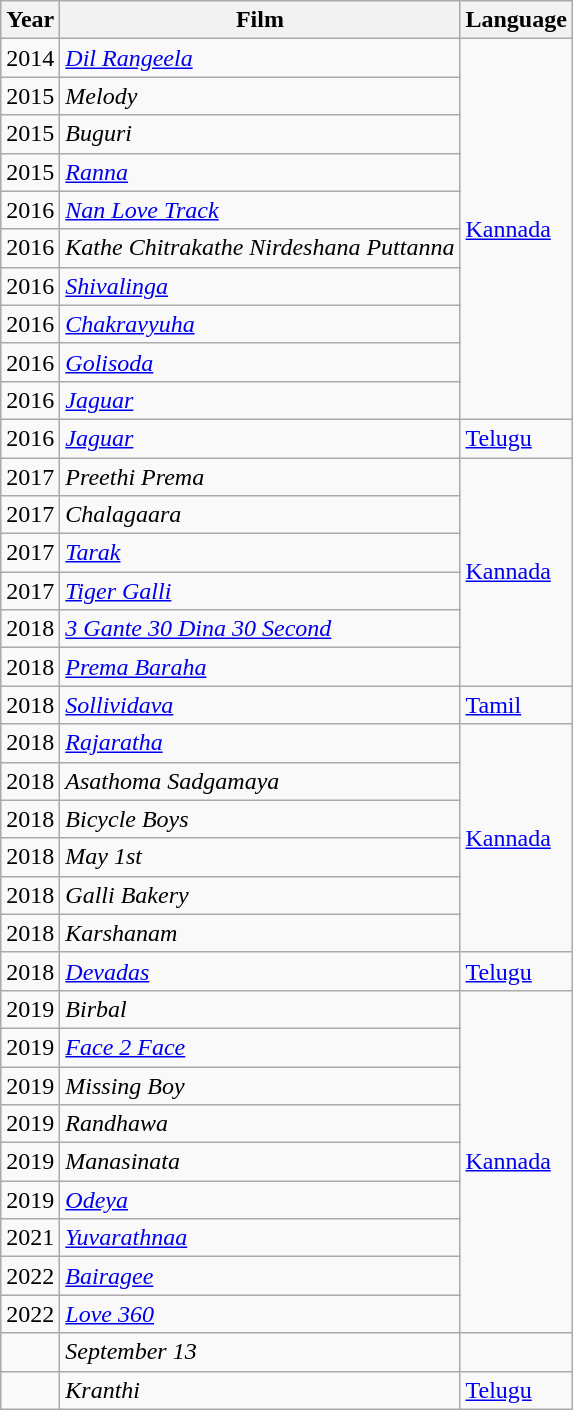<table class="wikitable sortable">
<tr>
<th>Year</th>
<th>Film</th>
<th>Language</th>
</tr>
<tr>
<td>2014</td>
<td><em><a href='#'>Dil Rangeela</a></em></td>
<td rowspan=10><a href='#'>Kannada</a></td>
</tr>
<tr>
<td>2015</td>
<td><em>Melody</em></td>
</tr>
<tr>
<td>2015</td>
<td><em>Buguri</em></td>
</tr>
<tr>
<td>2015</td>
<td><em><a href='#'>Ranna</a></em></td>
</tr>
<tr>
<td>2016</td>
<td><em><a href='#'>Nan Love Track</a></em></td>
</tr>
<tr>
<td>2016</td>
<td><em>Kathe Chitrakathe Nirdeshana Puttanna</em></td>
</tr>
<tr>
<td>2016</td>
<td><em><a href='#'>Shivalinga</a></em></td>
</tr>
<tr>
<td>2016</td>
<td><em><a href='#'>Chakravyuha</a></em></td>
</tr>
<tr>
<td>2016</td>
<td><em><a href='#'>Golisoda</a></em></td>
</tr>
<tr>
<td>2016</td>
<td><em><a href='#'>Jaguar</a></em></td>
</tr>
<tr>
<td>2016</td>
<td><em><a href='#'>Jaguar</a></em></td>
<td><a href='#'>Telugu</a></td>
</tr>
<tr>
<td>2017</td>
<td><em>Preethi Prema</em></td>
<td rowspan=6><a href='#'>Kannada</a></td>
</tr>
<tr>
<td>2017</td>
<td><em>Chalagaara</em></td>
</tr>
<tr>
<td>2017</td>
<td><em><a href='#'>Tarak</a></em></td>
</tr>
<tr>
<td>2017</td>
<td><em><a href='#'>Tiger Galli</a></em></td>
</tr>
<tr>
<td>2018</td>
<td><em><a href='#'>3 Gante 30 Dina 30 Second</a></em></td>
</tr>
<tr>
<td>2018</td>
<td><em><a href='#'>Prema Baraha</a></em></td>
</tr>
<tr>
<td>2018</td>
<td><em><a href='#'>Sollividava</a></em></td>
<td><a href='#'>Tamil</a></td>
</tr>
<tr>
<td>2018</td>
<td><em><a href='#'>Rajaratha</a></em></td>
<td rowspan=6><a href='#'>Kannada</a></td>
</tr>
<tr>
<td>2018</td>
<td><em>Asathoma Sadgamaya</em></td>
</tr>
<tr>
<td>2018</td>
<td><em>Bicycle Boys</em></td>
</tr>
<tr>
<td>2018</td>
<td><em>May 1st</em></td>
</tr>
<tr>
<td>2018</td>
<td><em>Galli Bakery</em></td>
</tr>
<tr>
<td>2018</td>
<td><em>Karshanam</em></td>
</tr>
<tr>
<td>2018</td>
<td><em><a href='#'>Devadas</a></em></td>
<td><a href='#'>Telugu</a></td>
</tr>
<tr>
<td>2019</td>
<td><em>Birbal</em></td>
<td rowspan=9><a href='#'>Kannada</a></td>
</tr>
<tr>
<td>2019</td>
<td><em><a href='#'>Face 2 Face</a></em></td>
</tr>
<tr>
<td>2019</td>
<td><em>Missing Boy</em></td>
</tr>
<tr>
<td>2019</td>
<td><em>Randhawa</em></td>
</tr>
<tr>
<td>2019</td>
<td><em>Manasinata</em></td>
</tr>
<tr>
<td>2019</td>
<td><em><a href='#'>Odeya</a></em></td>
</tr>
<tr>
<td>2021</td>
<td><em><a href='#'>Yuvarathnaa</a></em></td>
</tr>
<tr>
<td>2022</td>
<td><em><a href='#'>Bairagee</a></em></td>
</tr>
<tr>
<td>2022</td>
<td><em><a href='#'>Love 360</a></em></td>
</tr>
<tr>
<td></td>
<td><em>September 13</em></td>
</tr>
<tr>
<td></td>
<td><em>Kranthi</em></td>
<td><a href='#'>Telugu</a></td>
</tr>
</table>
